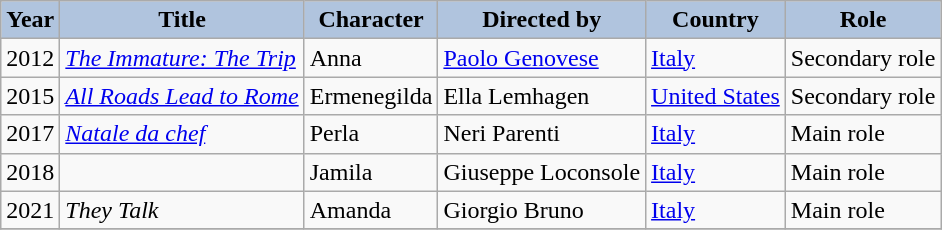<table class="wikitable">
<tr>
<th style="background: #B0C4DE;">Year</th>
<th style="background: #B0C4DE;">Title</th>
<th style="background: #B0C4DE;">Character</th>
<th style="background: #B0C4DE;">Directed by</th>
<th style="background: #B0C4DE;">Country</th>
<th style="background: #B0C4DE;">Role</th>
</tr>
<tr>
<td>2012</td>
<td><em><a href='#'>The Immature: The Trip</a></em></td>
<td>Anna</td>
<td><a href='#'>Paolo Genovese</a></td>
<td><a href='#'>Italy</a></td>
<td>Secondary role</td>
</tr>
<tr>
<td>2015</td>
<td><em><a href='#'>All Roads Lead to Rome</a></em></td>
<td>Ermenegilda</td>
<td>Ella Lemhagen</td>
<td><a href='#'>United States</a></td>
<td>Secondary role</td>
</tr>
<tr>
<td>2017</td>
<td><em><a href='#'>Natale da chef</a></em></td>
<td>Perla</td>
<td>Neri Parenti</td>
<td><a href='#'>Italy</a></td>
<td>Main role</td>
</tr>
<tr>
<td>2018</td>
<td></td>
<td>Jamila</td>
<td>Giuseppe Loconsole</td>
<td><a href='#'>Italy</a></td>
<td>Main role</td>
</tr>
<tr>
<td>2021</td>
<td><em>They Talk</em></td>
<td>Amanda</td>
<td>Giorgio Bruno</td>
<td><a href='#'>Italy</a></td>
<td>Main role</td>
</tr>
<tr>
</tr>
</table>
